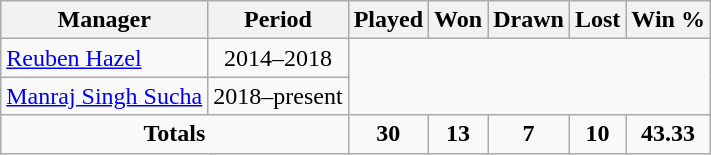<table class="wikitable sortable" style="text-align:center;">
<tr>
<th>Manager</th>
<th>Period</th>
<th>Played</th>
<th>Won</th>
<th>Drawn</th>
<th>Lost</th>
<th>Win %</th>
</tr>
<tr>
<td style="text-align: left;"> <a href='#'>Reuben Hazel</a></td>
<td>2014–2018<br></td>
</tr>
<tr>
<td style="text-align: left;"> <a href='#'>Manraj Singh Sucha</a></td>
<td>2018–present<br></td>
</tr>
<tr>
<td colspan="2"><strong>Totals</strong></td>
<td><strong>30</strong></td>
<td><strong>13</strong></td>
<td><strong>7</strong></td>
<td><strong>10</strong></td>
<td><strong>43.33</strong></td>
</tr>
</table>
